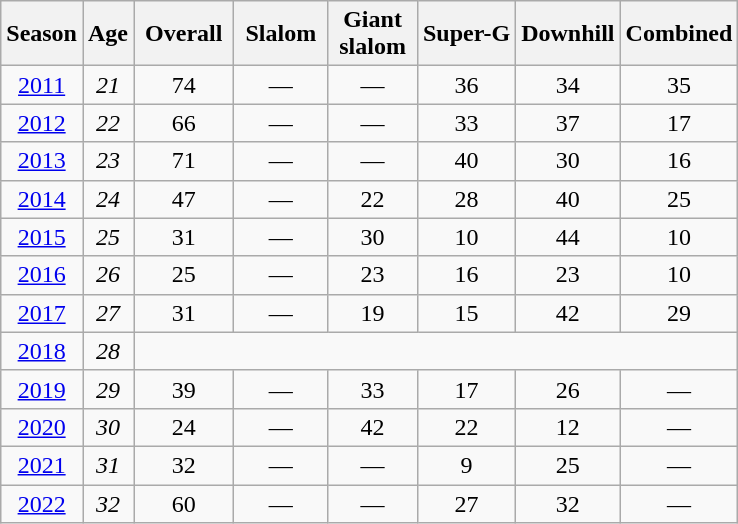<table class=wikitable style="text-align:center">
<tr>
<th>Season</th>
<th>Age</th>
<th> Overall </th>
<th> Slalom </th>
<th>Giant<br> slalom </th>
<th>Super-G</th>
<th>Downhill</th>
<th>Combined</th>
</tr>
<tr>
<td><a href='#'>2011</a></td>
<td><em>21</em></td>
<td>74</td>
<td>—</td>
<td>—</td>
<td>36</td>
<td>34</td>
<td>35</td>
</tr>
<tr>
<td><a href='#'>2012</a></td>
<td><em>22</em></td>
<td>66</td>
<td>—</td>
<td>—</td>
<td>33</td>
<td>37</td>
<td>17</td>
</tr>
<tr>
<td><a href='#'>2013</a></td>
<td><em>23</em></td>
<td>71</td>
<td>—</td>
<td>—</td>
<td>40</td>
<td>30</td>
<td>16</td>
</tr>
<tr>
<td><a href='#'>2014</a></td>
<td><em>24</em></td>
<td>47</td>
<td>—</td>
<td>22</td>
<td>28</td>
<td>40</td>
<td>25</td>
</tr>
<tr>
<td><a href='#'>2015</a></td>
<td><em>25</em></td>
<td>31</td>
<td>—</td>
<td>30</td>
<td>10</td>
<td>44</td>
<td>10</td>
</tr>
<tr>
<td><a href='#'>2016</a></td>
<td><em>26</em></td>
<td>25</td>
<td>—</td>
<td>23</td>
<td>16</td>
<td>23</td>
<td>10</td>
</tr>
<tr>
<td><a href='#'>2017</a></td>
<td><em>27</em></td>
<td>31</td>
<td>—</td>
<td>19</td>
<td>15</td>
<td>42</td>
<td>29</td>
</tr>
<tr>
<td><a href='#'>2018</a></td>
<td><em>28</em></td>
<td colspan=6><em></em></td>
</tr>
<tr>
<td><a href='#'>2019</a></td>
<td><em>29</em></td>
<td>39</td>
<td>—</td>
<td>33</td>
<td>17</td>
<td>26</td>
<td>—</td>
</tr>
<tr>
<td><a href='#'>2020</a></td>
<td><em>30</em></td>
<td>24</td>
<td>—</td>
<td>42</td>
<td>22</td>
<td>12</td>
<td>—</td>
</tr>
<tr>
<td><a href='#'>2021</a></td>
<td><em>31</em></td>
<td>32</td>
<td>—</td>
<td>—</td>
<td>9</td>
<td>25</td>
<td>—</td>
</tr>
<tr>
<td><a href='#'>2022</a></td>
<td><em>32</em></td>
<td>60</td>
<td>—</td>
<td>—</td>
<td>27</td>
<td>32</td>
<td>—</td>
</tr>
</table>
